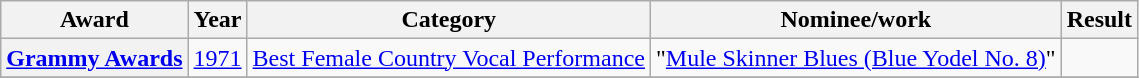<table class="unsortable wikitable">
<tr>
<th scope="col">Award</th>
<th scope="col">Year</th>
<th scope="col">Category</th>
<th scope="col">Nominee/work</th>
<th scope="col">Result</th>
</tr>
<tr>
<th scope = "row"><a href='#'>Grammy Awards</a></th>
<td><a href='#'>1971</a></td>
<td><a href='#'>Best Female Country Vocal Performance</a></td>
<td>"<a href='#'>Mule Skinner Blues (Blue Yodel No. 8)</a>"</td>
<td></td>
</tr>
<tr>
</tr>
</table>
